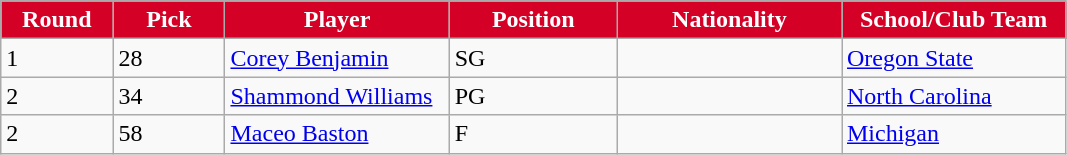<table class="wikitable sortable sortable">
<tr>
<th style="background:#D40026; color:#FFFFFF" width="10%">Round</th>
<th style="background:#D40026; color:#FFFFFF" width="10%">Pick</th>
<th style="background:#D40026; color:#FFFFFF" width="20%">Player</th>
<th style="background:#D40026; color:#FFFFFF" width="15%">Position</th>
<th style="background:#D40026; color:#FFFFFF" width="20%">Nationality</th>
<th style="background:#D40026; color:#FFFFFF" width="20%">School/Club Team</th>
</tr>
<tr>
<td>1</td>
<td>28</td>
<td><a href='#'>Corey Benjamin</a></td>
<td>SG</td>
<td></td>
<td><a href='#'>Oregon State</a></td>
</tr>
<tr>
<td>2</td>
<td>34</td>
<td><a href='#'>Shammond Williams</a></td>
<td>PG</td>
<td></td>
<td><a href='#'>North Carolina</a></td>
</tr>
<tr>
<td>2</td>
<td>58</td>
<td><a href='#'>Maceo Baston</a></td>
<td>F</td>
<td></td>
<td><a href='#'>Michigan</a></td>
</tr>
</table>
